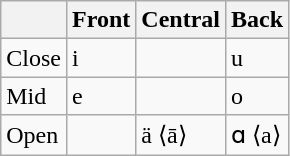<table class="wikitable">
<tr>
<th></th>
<th>Front</th>
<th>Central</th>
<th>Back</th>
</tr>
<tr>
<td>Close</td>
<td>i</td>
<td></td>
<td>u</td>
</tr>
<tr>
<td>Mid</td>
<td>e</td>
<td></td>
<td>o</td>
</tr>
<tr>
<td>Open</td>
<td></td>
<td>ä ⟨ā⟩</td>
<td>ɑ ⟨a⟩</td>
</tr>
</table>
